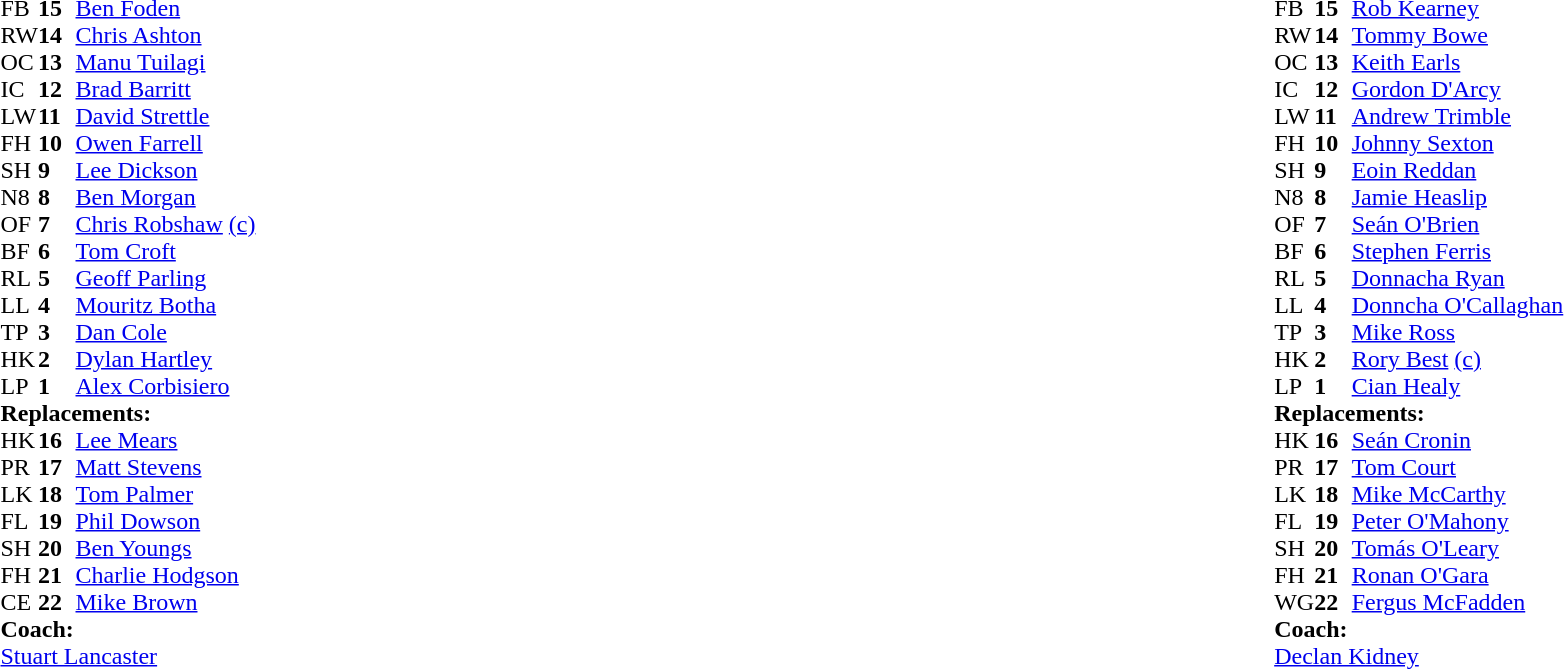<table width="100%">
<tr>
<td valign="top" width="50%"><br><table cellspacing="0" cellpadding="0">
<tr>
<th width="25"></th>
<th width="25"></th>
</tr>
<tr>
<td>FB</td>
<td><strong>15</strong></td>
<td><a href='#'>Ben Foden</a></td>
<td></td>
<td></td>
</tr>
<tr>
<td>RW</td>
<td><strong>14</strong></td>
<td><a href='#'>Chris Ashton</a></td>
</tr>
<tr>
<td>OC</td>
<td><strong>13</strong></td>
<td><a href='#'>Manu Tuilagi</a></td>
</tr>
<tr>
<td>IC</td>
<td><strong>12</strong></td>
<td><a href='#'>Brad Barritt</a></td>
</tr>
<tr>
<td>LW</td>
<td><strong>11</strong></td>
<td><a href='#'>David Strettle</a></td>
</tr>
<tr>
<td>FH</td>
<td><strong>10</strong></td>
<td><a href='#'>Owen Farrell</a></td>
</tr>
<tr>
<td>SH</td>
<td><strong>9</strong></td>
<td><a href='#'>Lee Dickson</a></td>
<td></td>
<td></td>
</tr>
<tr>
<td>N8</td>
<td><strong>8</strong></td>
<td><a href='#'>Ben Morgan</a></td>
<td></td>
<td></td>
</tr>
<tr>
<td>OF</td>
<td><strong>7</strong></td>
<td><a href='#'>Chris Robshaw</a> <a href='#'>(c)</a></td>
</tr>
<tr>
<td>BF</td>
<td><strong>6</strong></td>
<td><a href='#'>Tom Croft</a></td>
</tr>
<tr>
<td>RL</td>
<td><strong>5</strong></td>
<td><a href='#'>Geoff Parling</a></td>
</tr>
<tr>
<td>LL</td>
<td><strong>4</strong></td>
<td><a href='#'>Mouritz Botha</a></td>
<td></td>
<td></td>
</tr>
<tr>
<td>TP</td>
<td><strong>3</strong></td>
<td><a href='#'>Dan Cole</a></td>
<td></td>
<td></td>
</tr>
<tr>
<td>HK</td>
<td><strong>2</strong></td>
<td><a href='#'>Dylan Hartley</a></td>
<td></td>
<td></td>
</tr>
<tr>
<td>LP</td>
<td><strong>1</strong></td>
<td><a href='#'>Alex Corbisiero</a></td>
</tr>
<tr>
<td colspan=3><strong>Replacements:</strong></td>
</tr>
<tr>
<td>HK</td>
<td><strong>16</strong></td>
<td><a href='#'>Lee Mears</a></td>
<td></td>
<td></td>
</tr>
<tr>
<td>PR</td>
<td><strong>17</strong></td>
<td><a href='#'>Matt Stevens</a></td>
<td></td>
<td></td>
</tr>
<tr>
<td>LK</td>
<td><strong>18</strong></td>
<td><a href='#'>Tom Palmer</a></td>
<td></td>
<td></td>
</tr>
<tr>
<td>FL</td>
<td><strong>19</strong></td>
<td><a href='#'>Phil Dowson</a></td>
<td></td>
<td></td>
</tr>
<tr>
<td>SH</td>
<td><strong>20</strong></td>
<td><a href='#'>Ben Youngs</a></td>
<td></td>
<td></td>
</tr>
<tr>
<td>FH</td>
<td><strong>21</strong></td>
<td><a href='#'>Charlie Hodgson</a></td>
</tr>
<tr>
<td>CE</td>
<td><strong>22</strong></td>
<td><a href='#'>Mike Brown</a></td>
<td></td>
<td></td>
</tr>
<tr>
<td colspan="4"><strong>Coach:</strong></td>
</tr>
<tr>
<td colspan="4"> <a href='#'>Stuart Lancaster</a></td>
</tr>
</table>
</td>
<td valign="top"></td>
<td valign="top" width="50%"><br><table cellspacing="0" cellpadding="0" align="center">
<tr>
<th width="25"></th>
<th width="25"></th>
</tr>
<tr>
<td>FB</td>
<td><strong>15</strong></td>
<td><a href='#'>Rob Kearney</a></td>
</tr>
<tr>
<td>RW</td>
<td><strong>14</strong></td>
<td><a href='#'>Tommy Bowe</a></td>
</tr>
<tr>
<td>OC</td>
<td><strong>13</strong></td>
<td><a href='#'>Keith Earls</a></td>
</tr>
<tr>
<td>IC</td>
<td><strong>12</strong></td>
<td><a href='#'>Gordon D'Arcy</a></td>
<td></td>
<td></td>
</tr>
<tr>
<td>LW</td>
<td><strong>11</strong></td>
<td><a href='#'>Andrew Trimble</a></td>
<td></td>
<td></td>
</tr>
<tr>
<td>FH</td>
<td><strong>10</strong></td>
<td><a href='#'>Johnny Sexton</a></td>
</tr>
<tr>
<td>SH</td>
<td><strong>9</strong></td>
<td><a href='#'>Eoin Reddan</a></td>
<td></td>
<td></td>
</tr>
<tr>
<td>N8</td>
<td><strong>8</strong></td>
<td><a href='#'>Jamie Heaslip</a></td>
</tr>
<tr>
<td>OF</td>
<td><strong>7</strong></td>
<td><a href='#'>Seán O'Brien</a></td>
<td></td>
<td></td>
</tr>
<tr>
<td>BF</td>
<td><strong>6</strong></td>
<td><a href='#'>Stephen Ferris</a></td>
</tr>
<tr>
<td>RL</td>
<td><strong>5</strong></td>
<td><a href='#'>Donnacha Ryan</a></td>
</tr>
<tr>
<td>LL</td>
<td><strong>4</strong></td>
<td><a href='#'>Donncha O'Callaghan</a></td>
<td></td>
<td></td>
</tr>
<tr>
<td>TP</td>
<td><strong>3</strong></td>
<td><a href='#'>Mike Ross</a></td>
<td></td>
<td></td>
</tr>
<tr>
<td>HK</td>
<td><strong>2</strong></td>
<td><a href='#'>Rory Best</a> <a href='#'>(c)</a></td>
<td></td>
<td></td>
</tr>
<tr>
<td>LP</td>
<td><strong>1</strong></td>
<td><a href='#'>Cian Healy</a></td>
</tr>
<tr>
<td colspan=3><strong>Replacements:</strong></td>
</tr>
<tr>
<td>HK</td>
<td><strong>16</strong></td>
<td><a href='#'>Seán Cronin</a></td>
<td></td>
<td></td>
</tr>
<tr>
<td>PR</td>
<td><strong>17</strong></td>
<td><a href='#'>Tom Court</a></td>
<td></td>
<td></td>
</tr>
<tr>
<td>LK</td>
<td><strong>18</strong></td>
<td><a href='#'>Mike McCarthy</a></td>
<td></td>
<td></td>
</tr>
<tr>
<td>FL</td>
<td><strong>19</strong></td>
<td><a href='#'>Peter O'Mahony</a></td>
<td></td>
<td></td>
</tr>
<tr>
<td>SH</td>
<td><strong>20</strong></td>
<td><a href='#'>Tomás O'Leary</a></td>
<td></td>
<td></td>
</tr>
<tr>
<td>FH</td>
<td><strong>21</strong></td>
<td><a href='#'>Ronan O'Gara</a></td>
<td></td>
<td></td>
</tr>
<tr>
<td>WG</td>
<td><strong>22</strong></td>
<td><a href='#'>Fergus McFadden</a></td>
<td></td>
<td></td>
</tr>
<tr>
<td colspan="4"><strong>Coach:</strong></td>
</tr>
<tr>
<td colspan="4"> <a href='#'>Declan Kidney</a></td>
</tr>
</table>
</td>
</tr>
</table>
